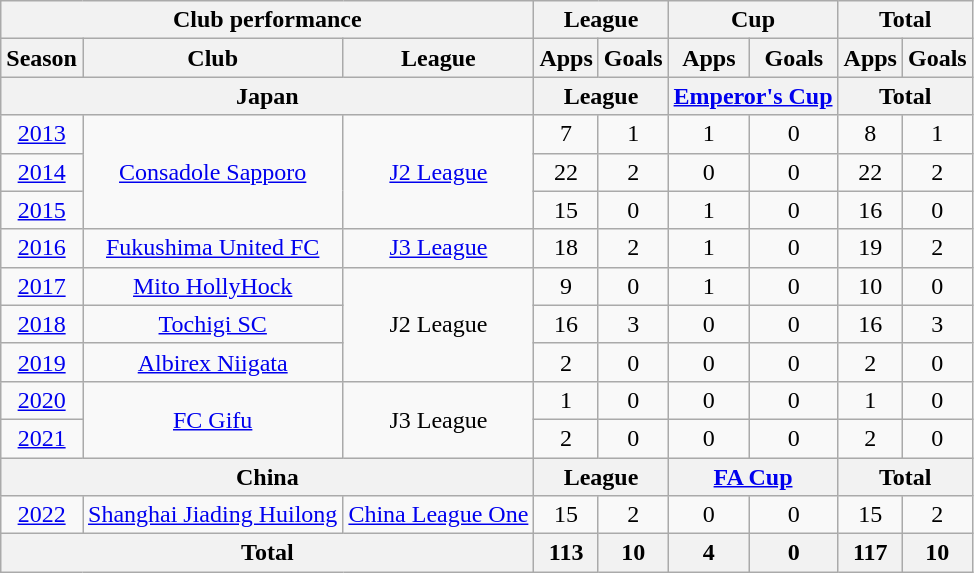<table class="wikitable" style="text-align:center;">
<tr>
<th colspan=3>Club performance</th>
<th colspan=2>League</th>
<th colspan=2>Cup</th>
<th colspan=2>Total</th>
</tr>
<tr>
<th>Season</th>
<th>Club</th>
<th>League</th>
<th>Apps</th>
<th>Goals</th>
<th>Apps</th>
<th>Goals</th>
<th>Apps</th>
<th>Goals</th>
</tr>
<tr>
<th colspan=3>Japan</th>
<th colspan=2>League</th>
<th colspan=2><a href='#'>Emperor's Cup</a></th>
<th colspan=2>Total</th>
</tr>
<tr>
<td><a href='#'>2013</a></td>
<td rowspan="3"><a href='#'>Consadole Sapporo</a></td>
<td rowspan="3"><a href='#'>J2 League</a></td>
<td>7</td>
<td>1</td>
<td>1</td>
<td>0</td>
<td>8</td>
<td>1</td>
</tr>
<tr>
<td><a href='#'>2014</a></td>
<td>22</td>
<td>2</td>
<td>0</td>
<td>0</td>
<td>22</td>
<td>2</td>
</tr>
<tr>
<td><a href='#'>2015</a></td>
<td>15</td>
<td>0</td>
<td>1</td>
<td>0</td>
<td>16</td>
<td>0</td>
</tr>
<tr>
<td><a href='#'>2016</a></td>
<td><a href='#'>Fukushima United FC</a></td>
<td><a href='#'>J3 League</a></td>
<td>18</td>
<td>2</td>
<td>1</td>
<td>0</td>
<td>19</td>
<td>2</td>
</tr>
<tr>
<td><a href='#'>2017</a></td>
<td><a href='#'>Mito HollyHock</a></td>
<td rowspan="3">J2 League</td>
<td>9</td>
<td>0</td>
<td>1</td>
<td>0</td>
<td>10</td>
<td>0</td>
</tr>
<tr>
<td><a href='#'>2018</a></td>
<td><a href='#'>Tochigi SC</a></td>
<td>16</td>
<td>3</td>
<td>0</td>
<td>0</td>
<td>16</td>
<td>3</td>
</tr>
<tr>
<td><a href='#'>2019</a></td>
<td><a href='#'>Albirex Niigata</a></td>
<td>2</td>
<td>0</td>
<td>0</td>
<td>0</td>
<td>2</td>
<td>0</td>
</tr>
<tr>
<td><a href='#'>2020</a></td>
<td rowspan="2"><a href='#'>FC Gifu</a></td>
<td rowspan="2">J3 League</td>
<td>1</td>
<td>0</td>
<td>0</td>
<td>0</td>
<td>1</td>
<td>0</td>
</tr>
<tr>
<td><a href='#'>2021</a></td>
<td>2</td>
<td>0</td>
<td>0</td>
<td>0</td>
<td>2</td>
<td>0</td>
</tr>
<tr>
<th colspan=3>China</th>
<th colspan=2>League</th>
<th colspan=2><a href='#'>FA Cup</a></th>
<th colspan=2>Total</th>
</tr>
<tr>
<td><a href='#'>2022</a></td>
<td><a href='#'>Shanghai Jiading Huilong</a></td>
<td><a href='#'>China League One</a></td>
<td>15</td>
<td>2</td>
<td>0</td>
<td>0</td>
<td>15</td>
<td>2</td>
</tr>
<tr>
<th colspan=3>Total</th>
<th>113</th>
<th>10</th>
<th>4</th>
<th>0</th>
<th>117</th>
<th>10</th>
</tr>
</table>
